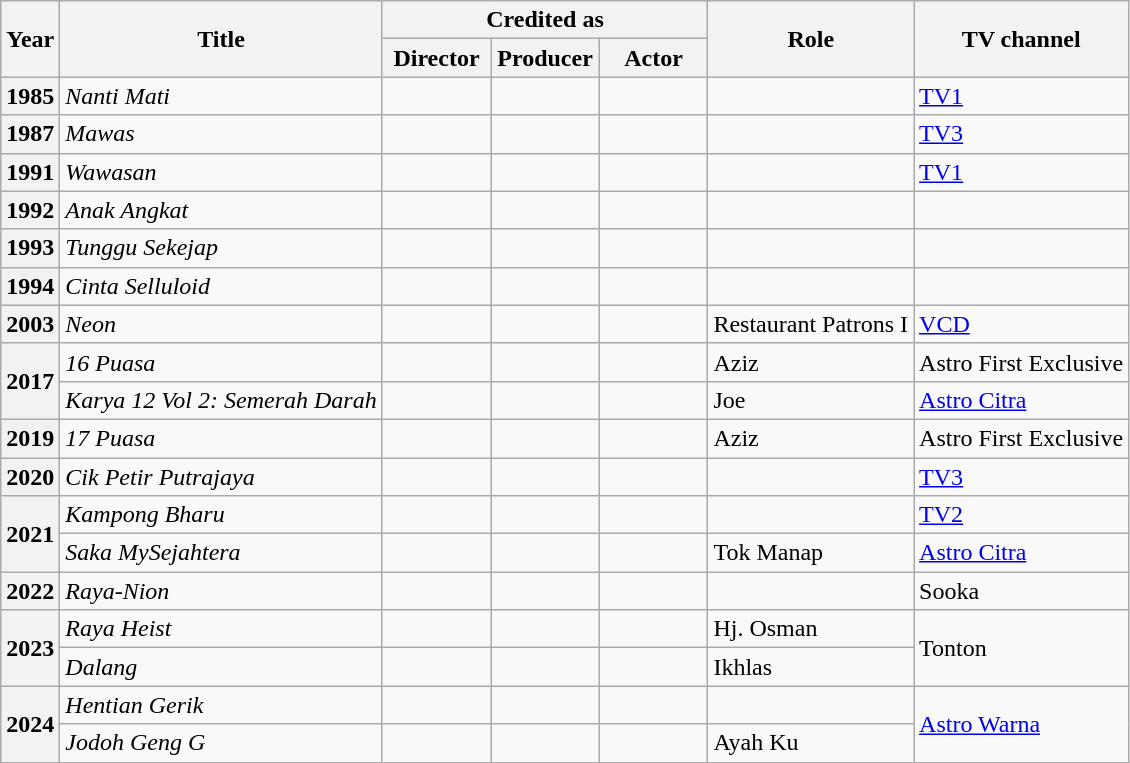<table class="wikitable">
<tr>
<th rowspan="2">Year</th>
<th rowspan="2">Title</th>
<th colspan="3">Credited as</th>
<th rowspan="2">Role</th>
<th rowspan="2">TV channel</th>
</tr>
<tr>
<th width="65">Director</th>
<th width="65">Producer</th>
<th width="65">Actor</th>
</tr>
<tr>
<th>1985</th>
<td><em>Nanti Mati</em></td>
<td></td>
<td></td>
<td></td>
<td></td>
<td><a href='#'>TV1</a></td>
</tr>
<tr>
<th>1987</th>
<td><em>Mawas</em></td>
<td></td>
<td></td>
<td></td>
<td></td>
<td><a href='#'>TV3</a></td>
</tr>
<tr>
<th>1991</th>
<td><em>Wawasan</em></td>
<td></td>
<td></td>
<td></td>
<td></td>
<td><a href='#'>TV1</a></td>
</tr>
<tr>
<th>1992</th>
<td><em>Anak Angkat</em></td>
<td></td>
<td></td>
<td></td>
<td></td>
<td></td>
</tr>
<tr>
<th>1993</th>
<td><em>Tunggu Sekejap</em></td>
<td></td>
<td></td>
<td></td>
<td></td>
<td></td>
</tr>
<tr>
<th>1994</th>
<td><em>Cinta Selluloid</em></td>
<td></td>
<td></td>
<td></td>
<td></td>
<td></td>
</tr>
<tr>
<th>2003</th>
<td><em>Neon</em></td>
<td></td>
<td></td>
<td></td>
<td>Restaurant Patrons I</td>
<td><a href='#'>VCD</a></td>
</tr>
<tr>
<th rowspan="2">2017</th>
<td><em>16 Puasa</em></td>
<td></td>
<td></td>
<td></td>
<td>Aziz</td>
<td>Astro First Exclusive</td>
</tr>
<tr>
<td><em>Karya 12 Vol 2: Semerah Darah</em></td>
<td></td>
<td></td>
<td></td>
<td>Joe</td>
<td><a href='#'>Astro Citra</a></td>
</tr>
<tr>
<th>2019</th>
<td><em>17 Puasa</em></td>
<td></td>
<td></td>
<td></td>
<td>Aziz</td>
<td>Astro First Exclusive</td>
</tr>
<tr>
<th>2020</th>
<td><em>Cik Petir Putrajaya</em></td>
<td></td>
<td></td>
<td></td>
<td></td>
<td><a href='#'>TV3</a></td>
</tr>
<tr>
<th rowspan="2">2021</th>
<td><em>Kampong Bharu</em></td>
<td></td>
<td></td>
<td></td>
<td></td>
<td><a href='#'>TV2</a></td>
</tr>
<tr>
<td><em>Saka MySejahtera</em></td>
<td></td>
<td></td>
<td></td>
<td>Tok Manap</td>
<td><a href='#'>Astro Citra</a></td>
</tr>
<tr>
<th>2022</th>
<td><em>Raya-Nion</em></td>
<td></td>
<td></td>
<td></td>
<td></td>
<td>Sooka</td>
</tr>
<tr>
<th rowspan="2">2023</th>
<td><em>Raya Heist</em></td>
<td></td>
<td></td>
<td></td>
<td>Hj. Osman</td>
<td rowspan="2">Tonton</td>
</tr>
<tr>
<td><em>Dalang</em></td>
<td></td>
<td></td>
<td></td>
<td>Ikhlas</td>
</tr>
<tr>
<th rowspan="2">2024</th>
<td><em>Hentian Gerik</em></td>
<td></td>
<td></td>
<td></td>
<td></td>
<td rowspan="2"><a href='#'>Astro Warna</a></td>
</tr>
<tr>
<td><em>Jodoh Geng G</em></td>
<td></td>
<td></td>
<td></td>
<td>Ayah Ku</td>
</tr>
</table>
